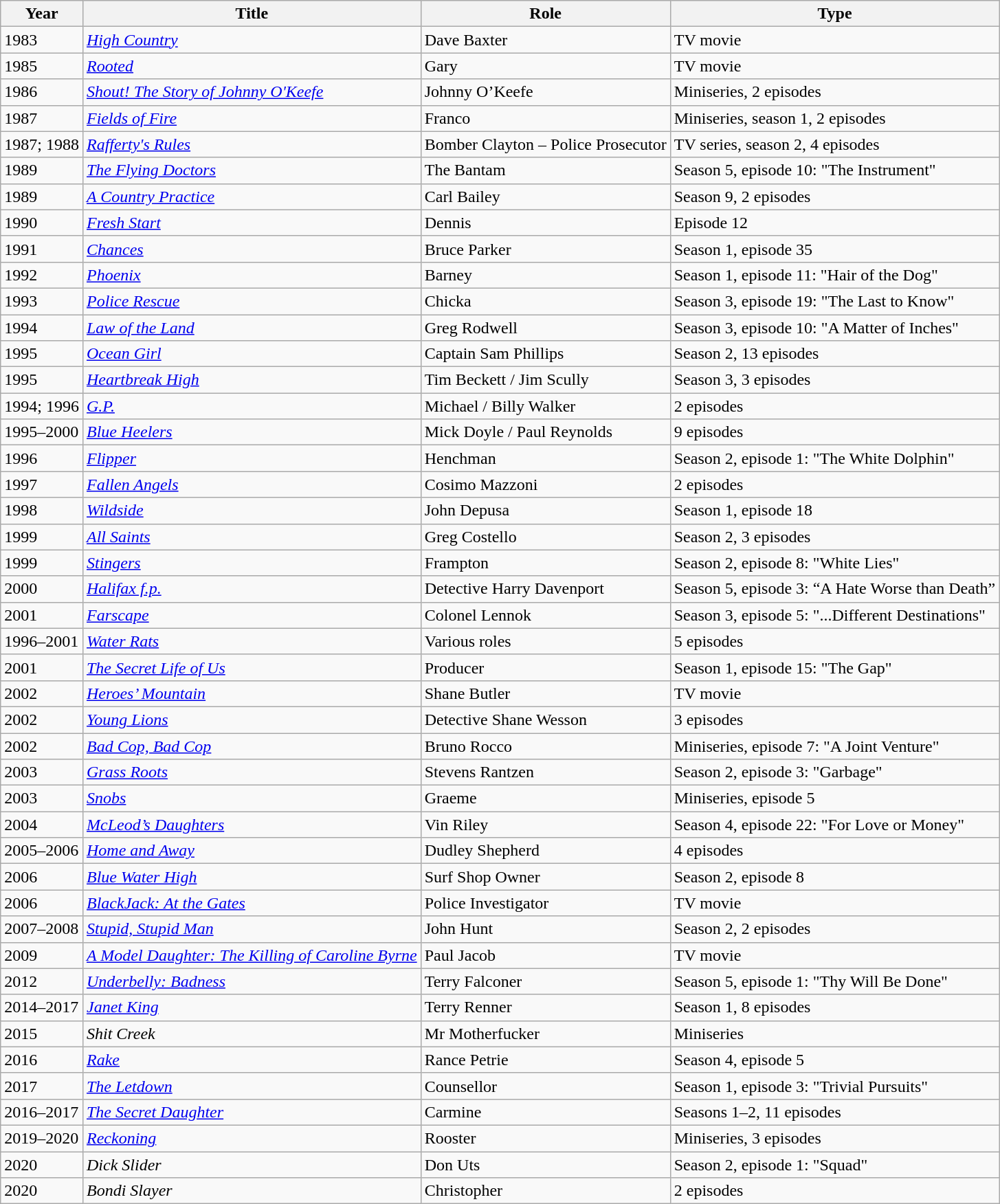<table class="wikitable">
<tr>
<th>Year</th>
<th>Title</th>
<th>Role</th>
<th>Type</th>
</tr>
<tr>
<td>1983</td>
<td><em><a href='#'>High Country</a></em></td>
<td>Dave Baxter</td>
<td>TV movie</td>
</tr>
<tr>
<td>1985</td>
<td><em><a href='#'>Rooted</a></em></td>
<td>Gary</td>
<td>TV movie</td>
</tr>
<tr>
<td>1986</td>
<td><em><a href='#'>Shout! The Story of Johnny O'Keefe</a></em></td>
<td>Johnny O’Keefe</td>
<td>Miniseries, 2 episodes</td>
</tr>
<tr>
<td>1987</td>
<td><em><a href='#'>Fields of Fire</a></em></td>
<td>Franco</td>
<td>Miniseries, season 1, 2 episodes</td>
</tr>
<tr>
<td>1987; 1988</td>
<td><em><a href='#'>Rafferty's Rules</a></em></td>
<td>Bomber Clayton – Police Prosecutor</td>
<td>TV series, season 2, 4 episodes</td>
</tr>
<tr>
<td>1989</td>
<td><em><a href='#'>The Flying Doctors</a></em></td>
<td>The Bantam</td>
<td>Season 5, episode 10: "The Instrument"</td>
</tr>
<tr>
<td>1989</td>
<td><em><a href='#'>A Country Practice</a></em></td>
<td>Carl Bailey</td>
<td>Season 9, 2 episodes</td>
</tr>
<tr>
<td>1990</td>
<td><em><a href='#'>Fresh Start</a></em></td>
<td>Dennis</td>
<td>Episode 12</td>
</tr>
<tr>
<td>1991</td>
<td><em><a href='#'>Chances</a></em></td>
<td>Bruce Parker</td>
<td>Season 1, episode 35</td>
</tr>
<tr>
<td>1992</td>
<td><em><a href='#'>Phoenix</a></em></td>
<td>Barney</td>
<td>Season 1, episode 11: "Hair of the Dog"</td>
</tr>
<tr>
<td>1993</td>
<td><em><a href='#'>Police Rescue</a></em></td>
<td>Chicka</td>
<td>Season 3, episode 19: "The Last to Know"</td>
</tr>
<tr>
<td>1994</td>
<td><em><a href='#'>Law of the Land</a></em></td>
<td>Greg Rodwell</td>
<td>Season 3, episode 10: "A Matter of Inches"</td>
</tr>
<tr>
<td>1995</td>
<td><em><a href='#'>Ocean Girl</a></em></td>
<td>Captain Sam Phillips</td>
<td>Season 2, 13 episodes</td>
</tr>
<tr>
<td>1995</td>
<td><em><a href='#'>Heartbreak High</a></em></td>
<td>Tim Beckett / Jim Scully</td>
<td>Season 3, 3 episodes</td>
</tr>
<tr>
<td>1994; 1996</td>
<td><em><a href='#'>G.P.</a></em></td>
<td>Michael / Billy Walker</td>
<td>2 episodes</td>
</tr>
<tr>
<td>1995–2000</td>
<td><em><a href='#'>Blue Heelers</a></em></td>
<td>Mick Doyle / Paul Reynolds</td>
<td>9 episodes</td>
</tr>
<tr>
<td>1996</td>
<td><em><a href='#'>Flipper</a></em></td>
<td>Henchman</td>
<td>Season 2, episode 1: "The White Dolphin"</td>
</tr>
<tr>
<td>1997</td>
<td><em><a href='#'>Fallen Angels</a></em></td>
<td>Cosimo Mazzoni</td>
<td>2 episodes</td>
</tr>
<tr>
<td>1998</td>
<td><em><a href='#'>Wildside</a></em></td>
<td>John Depusa</td>
<td>Season 1, episode 18</td>
</tr>
<tr>
<td>1999</td>
<td><em><a href='#'>All Saints</a></em></td>
<td>Greg Costello</td>
<td>Season 2, 3 episodes</td>
</tr>
<tr>
<td>1999</td>
<td><em><a href='#'>Stingers</a></em></td>
<td>Frampton</td>
<td>Season 2, episode 8: "White Lies"</td>
</tr>
<tr>
<td>2000</td>
<td><em><a href='#'>Halifax f.p.</a></em></td>
<td>Detective Harry Davenport</td>
<td>Season 5, episode 3: “A Hate Worse than Death”</td>
</tr>
<tr>
<td>2001</td>
<td><em><a href='#'>Farscape</a></em></td>
<td>Colonel Lennok</td>
<td>Season 3, episode 5: "...Different Destinations"</td>
</tr>
<tr>
<td>1996–2001</td>
<td><em><a href='#'>Water Rats</a></em></td>
<td>Various roles</td>
<td>5 episodes</td>
</tr>
<tr>
<td>2001</td>
<td><em><a href='#'>The Secret Life of Us</a></em></td>
<td>Producer</td>
<td>Season 1, episode 15: "The Gap"</td>
</tr>
<tr>
<td>2002</td>
<td><em><a href='#'>Heroes’ Mountain</a></em></td>
<td>Shane Butler</td>
<td>TV movie</td>
</tr>
<tr>
<td>2002</td>
<td><em><a href='#'>Young Lions</a></em></td>
<td>Detective Shane Wesson</td>
<td>3 episodes</td>
</tr>
<tr>
<td>2002</td>
<td><em><a href='#'>Bad Cop, Bad Cop</a></em></td>
<td>Bruno Rocco</td>
<td>Miniseries, episode 7: "A Joint Venture"</td>
</tr>
<tr>
<td>2003</td>
<td><em><a href='#'>Grass Roots</a></em></td>
<td>Stevens Rantzen</td>
<td>Season 2, episode 3: "Garbage"</td>
</tr>
<tr>
<td>2003</td>
<td><em><a href='#'>Snobs</a></em></td>
<td>Graeme</td>
<td>Miniseries, episode 5</td>
</tr>
<tr>
<td>2004</td>
<td><em><a href='#'>McLeod’s Daughters</a></em></td>
<td>Vin Riley</td>
<td>Season 4, episode 22: "For Love or Money"</td>
</tr>
<tr>
<td>2005–2006</td>
<td><em><a href='#'>Home and Away</a></em></td>
<td>Dudley Shepherd</td>
<td>4 episodes</td>
</tr>
<tr>
<td>2006</td>
<td><em><a href='#'>Blue Water High</a></em></td>
<td>Surf Shop Owner</td>
<td>Season 2, episode 8</td>
</tr>
<tr>
<td>2006</td>
<td><em><a href='#'>BlackJack: At the Gates</a></em></td>
<td>Police Investigator</td>
<td>TV movie</td>
</tr>
<tr>
<td>2007–2008</td>
<td><em><a href='#'>Stupid, Stupid Man</a></em></td>
<td>John Hunt</td>
<td>Season 2, 2 episodes</td>
</tr>
<tr>
<td>2009</td>
<td><em><a href='#'>A Model Daughter: The Killing of Caroline Byrne</a></em></td>
<td>Paul Jacob</td>
<td>TV movie</td>
</tr>
<tr>
<td>2012</td>
<td><em><a href='#'>Underbelly: Badness</a></em></td>
<td>Terry Falconer</td>
<td>Season 5, episode 1: "Thy Will Be Done"</td>
</tr>
<tr>
<td>2014–2017</td>
<td><em><a href='#'>Janet King</a></em></td>
<td>Terry Renner</td>
<td>Season 1, 8 episodes</td>
</tr>
<tr>
<td>2015</td>
<td><em>Shit Creek</em></td>
<td>Mr Motherfucker</td>
<td>Miniseries</td>
</tr>
<tr>
<td>2016</td>
<td><em><a href='#'>Rake</a></em></td>
<td>Rance Petrie</td>
<td>Season 4, episode 5</td>
</tr>
<tr>
<td>2017</td>
<td><em><a href='#'>The Letdown</a></em></td>
<td>Counsellor</td>
<td>Season 1, episode 3: "Trivial Pursuits"</td>
</tr>
<tr>
<td>2016–2017</td>
<td><em><a href='#'>The Secret Daughter</a></em></td>
<td>Carmine</td>
<td>Seasons 1–2, 11 episodes</td>
</tr>
<tr>
<td>2019–2020</td>
<td><em><a href='#'>Reckoning</a></em></td>
<td>Rooster</td>
<td>Miniseries, 3 episodes</td>
</tr>
<tr>
<td>2020</td>
<td><em>Dick Slider</em></td>
<td>Don Uts</td>
<td>Season 2, episode 1: "Squad"</td>
</tr>
<tr>
<td>2020</td>
<td><em>Bondi Slayer</em></td>
<td>Christopher</td>
<td>2 episodes</td>
</tr>
</table>
